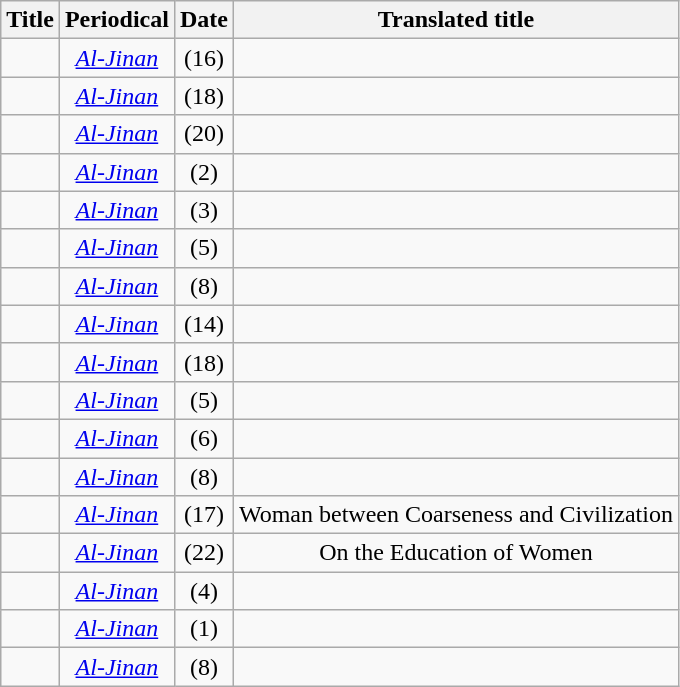<table class="wikitable center sortable" style="text-align:center">
<tr>
<th>Title</th>
<th>Periodical</th>
<th>Date</th>
<th>Translated title</th>
</tr>
<tr>
<td></td>
<td><em><a href='#'>Al-Jinan</a></em></td>
<td> (16)</td>
<td></td>
</tr>
<tr>
<td></td>
<td><em><a href='#'>Al-Jinan</a></em></td>
<td> (18)</td>
<td></td>
</tr>
<tr>
<td></td>
<td><em><a href='#'>Al-Jinan</a></em></td>
<td> (20)</td>
<td></td>
</tr>
<tr>
<td> </td>
<td><em><a href='#'>Al-Jinan</a></em></td>
<td> (2)</td>
<td></td>
</tr>
<tr>
<td> </td>
<td><em><a href='#'>Al-Jinan</a></em></td>
<td> (3)</td>
<td></td>
</tr>
<tr>
<td></td>
<td><em><a href='#'>Al-Jinan</a></em></td>
<td> (5)</td>
<td></td>
</tr>
<tr>
<td></td>
<td><em><a href='#'>Al-Jinan</a></em></td>
<td> (8)</td>
<td></td>
</tr>
<tr>
<td></td>
<td><em><a href='#'>Al-Jinan</a></em></td>
<td> (14)</td>
<td></td>
</tr>
<tr>
<td></td>
<td><em><a href='#'>Al-Jinan</a></em></td>
<td> (18)</td>
<td></td>
</tr>
<tr>
<td></td>
<td><em><a href='#'>Al-Jinan</a></em></td>
<td> (5)</td>
<td></td>
</tr>
<tr>
<td></td>
<td><em><a href='#'>Al-Jinan</a></em></td>
<td> (6)</td>
<td></td>
</tr>
<tr>
<td></td>
<td><em><a href='#'>Al-Jinan</a></em></td>
<td> (8)</td>
<td></td>
</tr>
<tr>
<td></td>
<td><em><a href='#'>Al-Jinan</a></em></td>
<td> (17)</td>
<td>Woman between Coarseness and Civilization</td>
</tr>
<tr>
<td></td>
<td><em><a href='#'>Al-Jinan</a></em></td>
<td> (22)</td>
<td>On the Education of Women</td>
</tr>
<tr>
<td></td>
<td><em><a href='#'>Al-Jinan</a></em></td>
<td> (4)</td>
<td></td>
</tr>
<tr>
<td></td>
<td><em><a href='#'>Al-Jinan</a></em></td>
<td> (1)</td>
<td></td>
</tr>
<tr>
<td></td>
<td><em><a href='#'>Al-Jinan</a></em></td>
<td> (8)</td>
<td></td>
</tr>
</table>
